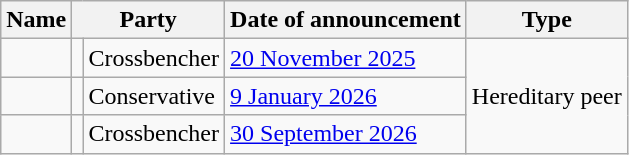<table class="wikitable sortable">
<tr>
<th>Name</th>
<th colspan=2>Party</th>
<th>Date of announcement</th>
<th>Type</th>
</tr>
<tr>
<td></td>
<td></td>
<td>Crossbencher</td>
<td><a href='#'>20 November 2025</a></td>
<td rowspan=3>Hereditary peer</td>
</tr>
<tr>
<td></td>
<td></td>
<td>Conservative</td>
<td><a href='#'>9 January 2026</a></td>
</tr>
<tr>
<td></td>
<td></td>
<td>Crossbencher</td>
<td><a href='#'>30 September 2026</a></td>
</tr>
</table>
